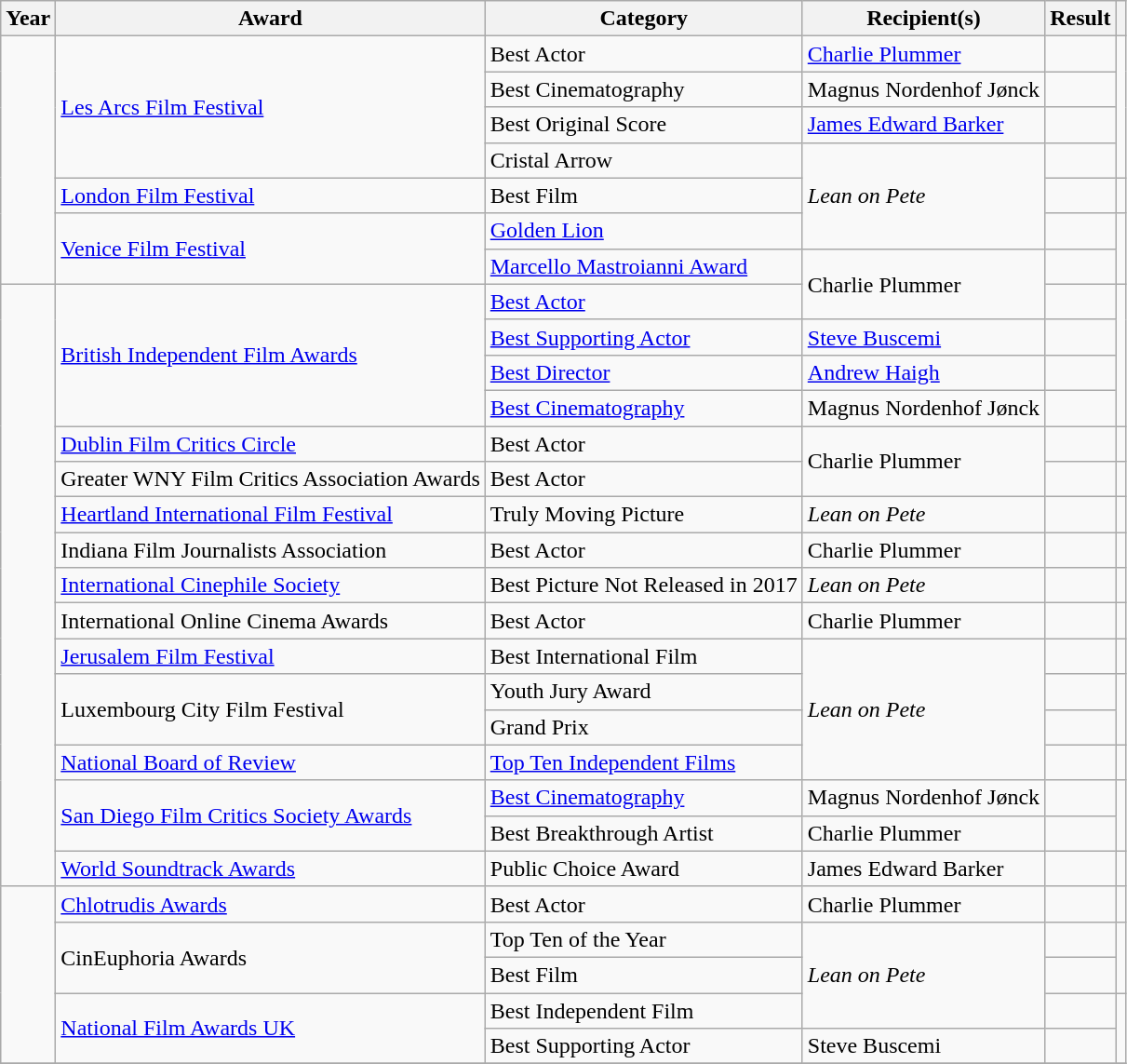<table class="wikitable plainrowheaders sortable">
<tr>
<th scope="col">Year</th>
<th scope="col">Award</th>
<th scope="col">Category</th>
<th scope="col">Recipient(s)</th>
<th scope="col">Result</th>
<th scope="col" class="unsortable"></th>
</tr>
<tr>
<td rowspan="7"></td>
<td rowspan="4"><a href='#'>Les Arcs Film Festival</a></td>
<td>Best Actor</td>
<td><a href='#'>Charlie Plummer</a></td>
<td></td>
<td rowspan="4" align="center"></td>
</tr>
<tr>
<td>Best Cinematography</td>
<td>Magnus Nordenhof Jønck</td>
<td></td>
</tr>
<tr>
<td>Best Original Score</td>
<td><a href='#'>James Edward Barker</a></td>
<td></td>
</tr>
<tr>
<td>Cristal Arrow</td>
<td rowspan="3"><em>Lean on Pete</em></td>
<td></td>
</tr>
<tr>
<td><a href='#'>London Film Festival</a></td>
<td>Best Film</td>
<td></td>
<td align="center"></td>
</tr>
<tr>
<td rowspan="2"><a href='#'>Venice Film Festival</a></td>
<td><a href='#'>Golden Lion</a></td>
<td></td>
<td rowspan="2" align="center"></td>
</tr>
<tr>
<td><a href='#'>Marcello Mastroianni Award</a></td>
<td rowspan="2">Charlie Plummer</td>
<td></td>
</tr>
<tr>
<td rowspan="17"></td>
<td rowspan="4"><a href='#'>British Independent Film Awards</a></td>
<td><a href='#'>Best Actor</a></td>
<td></td>
<td rowspan="4" align="center"></td>
</tr>
<tr>
<td><a href='#'>Best Supporting Actor</a></td>
<td><a href='#'>Steve Buscemi</a></td>
<td></td>
</tr>
<tr>
<td><a href='#'>Best Director</a></td>
<td><a href='#'>Andrew Haigh</a></td>
<td></td>
</tr>
<tr>
<td><a href='#'>Best Cinematography</a></td>
<td>Magnus Nordenhof Jønck</td>
<td></td>
</tr>
<tr>
<td><a href='#'>Dublin Film Critics Circle</a></td>
<td>Best Actor</td>
<td rowspan="2">Charlie Plummer</td>
<td></td>
<td align="center"></td>
</tr>
<tr>
<td>Greater WNY Film Critics Association Awards</td>
<td>Best Actor</td>
<td></td>
<td align="center"></td>
</tr>
<tr>
<td><a href='#'>Heartland International Film Festival</a></td>
<td>Truly Moving Picture</td>
<td><em>Lean on Pete</em></td>
<td></td>
<td align="center"></td>
</tr>
<tr>
<td>Indiana Film Journalists Association</td>
<td>Best Actor</td>
<td>Charlie Plummer</td>
<td></td>
<td align="center"></td>
</tr>
<tr>
<td><a href='#'>International Cinephile Society</a></td>
<td>Best Picture Not Released in 2017</td>
<td><em>Lean on Pete</em></td>
<td></td>
<td align="center"></td>
</tr>
<tr>
<td>International Online Cinema Awards</td>
<td>Best Actor</td>
<td>Charlie Plummer</td>
<td></td>
<td align="center"></td>
</tr>
<tr>
<td><a href='#'>Jerusalem Film Festival</a></td>
<td>Best International Film</td>
<td rowspan="4"><em>Lean on Pete</em></td>
<td></td>
<td align="center"></td>
</tr>
<tr>
<td rowspan="2">Luxembourg City Film Festival</td>
<td>Youth Jury Award</td>
<td></td>
<td rowspan="2" align="center"></td>
</tr>
<tr>
<td>Grand Prix</td>
<td></td>
</tr>
<tr>
<td><a href='#'>National Board of Review</a></td>
<td><a href='#'>Top Ten Independent Films</a></td>
<td></td>
<td align="center"></td>
</tr>
<tr>
<td rowspan="2"><a href='#'>San Diego Film Critics Society Awards</a></td>
<td><a href='#'>Best Cinematography</a></td>
<td>Magnus Nordenhof Jønck</td>
<td></td>
<td rowspan="2" align="center"></td>
</tr>
<tr>
<td>Best Breakthrough Artist</td>
<td>Charlie Plummer</td>
<td></td>
</tr>
<tr>
<td><a href='#'>World Soundtrack Awards</a></td>
<td>Public Choice Award</td>
<td>James Edward Barker</td>
<td></td>
<td align="center"></td>
</tr>
<tr>
<td rowspan="5"></td>
<td><a href='#'>Chlotrudis Awards</a></td>
<td>Best Actor</td>
<td>Charlie Plummer</td>
<td></td>
<td align="center"></td>
</tr>
<tr>
<td rowspan="2">CinEuphoria Awards</td>
<td>Top Ten of the Year</td>
<td rowspan="3"><em>Lean on Pete</em></td>
<td></td>
<td rowspan="2" align="center"></td>
</tr>
<tr>
<td>Best Film</td>
<td></td>
</tr>
<tr>
<td rowspan="2"><a href='#'>National Film Awards UK</a></td>
<td>Best Independent Film</td>
<td></td>
<td rowspan="2" align="center"></td>
</tr>
<tr>
<td>Best Supporting Actor</td>
<td>Steve Buscemi</td>
<td></td>
</tr>
<tr>
</tr>
</table>
